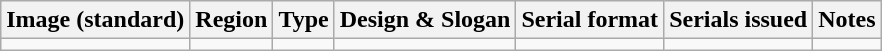<table class="wikitable">
<tr>
<th>Image (standard)</th>
<th>Region</th>
<th>Type</th>
<th>Design & Slogan</th>
<th>Serial format</th>
<th>Serials issued</th>
<th>Notes</th>
</tr>
<tr>
<td></td>
<td></td>
<td></td>
<td></td>
<td></td>
<td></td>
</tr>
</table>
